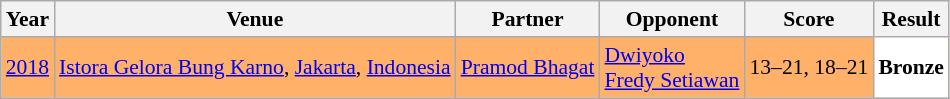<table class="sortable wikitable" style="font-size: 90%;">
<tr>
<th>Year</th>
<th>Venue</th>
<th>Partner</th>
<th>Opponent</th>
<th>Score</th>
<th>Result</th>
</tr>
<tr style="background:#FFB069">
<td align="center"><a href='#'>2018</a></td>
<td align="left"><a href='#'>Istora Gelora Bung Karno</a>, <a href='#'>Jakarta</a>, <a href='#'>Indonesia</a></td>
<td align="left"> <a href='#'>Pramod Bhagat</a></td>
<td align="left"> <a href='#'>Dwiyoko</a><br>  <a href='#'>Fredy Setiawan</a></td>
<td align="left">13–21, 18–21</td>
<td style="text-align:left; background:white"> <strong>Bronze</strong></td>
</tr>
</table>
